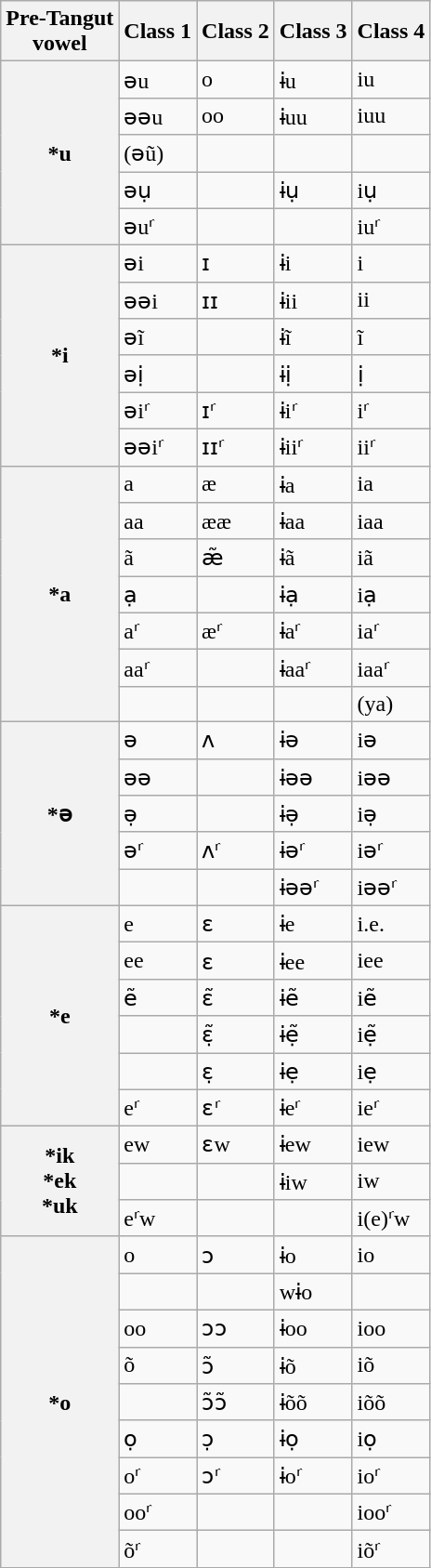<table class="wikitable">
<tr>
<th>Pre-Tangut<br>vowel</th>
<th>Class 1</th>
<th>Class 2</th>
<th>Class 3</th>
<th>Class 4</th>
</tr>
<tr>
<th rowspan=5>*u</th>
<td>əu</td>
<td>o</td>
<td>ɨu</td>
<td>iu</td>
</tr>
<tr>
<td>əəu</td>
<td>oo</td>
<td>ɨuu</td>
<td>iuu</td>
</tr>
<tr>
<td>(əũ)</td>
<td></td>
<td></td>
<td></td>
</tr>
<tr>
<td>əụ</td>
<td></td>
<td>ɨụ</td>
<td>iụ</td>
</tr>
<tr>
<td>əuʳ</td>
<td></td>
<td></td>
<td>iuʳ</td>
</tr>
<tr>
<th rowspan=6>*i</th>
<td>əi</td>
<td>ɪ</td>
<td>ɨi</td>
<td>i</td>
</tr>
<tr>
<td>əəi</td>
<td>ɪɪ</td>
<td>ɨii</td>
<td>ii</td>
</tr>
<tr>
<td>əĩ</td>
<td></td>
<td>ɨĩ</td>
<td>ĩ</td>
</tr>
<tr>
<td>əị</td>
<td></td>
<td>ɨị</td>
<td>ị</td>
</tr>
<tr>
<td>əiʳ</td>
<td>ɪʳ</td>
<td>ɨiʳ</td>
<td>iʳ</td>
</tr>
<tr>
<td>əəiʳ</td>
<td>ɪɪʳ</td>
<td>ɨiiʳ</td>
<td>iiʳ</td>
</tr>
<tr>
<th rowspan=7>*a</th>
<td>a</td>
<td>æ</td>
<td>ɨa</td>
<td>ia</td>
</tr>
<tr>
<td>aa</td>
<td>ææ</td>
<td>ɨaa</td>
<td>iaa</td>
</tr>
<tr>
<td>ã</td>
<td>æ̃</td>
<td>ɨã</td>
<td>iã</td>
</tr>
<tr>
<td>ạ</td>
<td></td>
<td>ɨạ</td>
<td>iạ</td>
</tr>
<tr>
<td>aʳ</td>
<td>æʳ</td>
<td>ɨaʳ</td>
<td>iaʳ</td>
</tr>
<tr>
<td>aaʳ</td>
<td></td>
<td>ɨaaʳ</td>
<td>iaaʳ</td>
</tr>
<tr>
<td></td>
<td></td>
<td></td>
<td>(ya)</td>
</tr>
<tr>
<th rowspan=5>*ə</th>
<td>ə</td>
<td>ʌ</td>
<td>ɨə</td>
<td>iə</td>
</tr>
<tr>
<td>əə</td>
<td></td>
<td>ɨəə</td>
<td>iəə</td>
</tr>
<tr>
<td>ə̣</td>
<td></td>
<td>ɨə̣</td>
<td>iə̣</td>
</tr>
<tr>
<td>əʳ</td>
<td>ʌʳ</td>
<td>ɨəʳ</td>
<td>iəʳ</td>
</tr>
<tr>
<td></td>
<td></td>
<td>ɨəəʳ</td>
<td>iəəʳ</td>
</tr>
<tr>
<th rowspan=6>*e</th>
<td>e</td>
<td>ɛ</td>
<td>ɨe</td>
<td>i.e.</td>
</tr>
<tr>
<td>ee</td>
<td>ɛ</td>
<td>ɨee</td>
<td>iee</td>
</tr>
<tr>
<td>ẽ</td>
<td>ɛ̃</td>
<td>ɨẽ</td>
<td>iẽ</td>
</tr>
<tr>
<td></td>
<td>ɛ̣̃</td>
<td>ɨẹ̃</td>
<td>iẹ̃</td>
</tr>
<tr>
<td></td>
<td>ɛ̣</td>
<td>ɨẹ</td>
<td>iẹ</td>
</tr>
<tr>
<td>eʳ</td>
<td>ɛʳ</td>
<td>ɨeʳ</td>
<td>ieʳ</td>
</tr>
<tr>
<th rowspan=3>*ik<br>*ek<br>*uk</th>
<td>ew</td>
<td>ɛw</td>
<td>ɨew</td>
<td>iew</td>
</tr>
<tr>
<td></td>
<td></td>
<td>ɨiw</td>
<td>iw</td>
</tr>
<tr>
<td>eʳw</td>
<td></td>
<td></td>
<td>i(e)ʳw</td>
</tr>
<tr>
<th rowspan=9>*o</th>
<td>o</td>
<td>ɔ</td>
<td>ɨo</td>
<td>io</td>
</tr>
<tr>
<td></td>
<td></td>
<td>wɨo</td>
<td></td>
</tr>
<tr>
<td>oo</td>
<td>ɔɔ</td>
<td>ɨoo</td>
<td>ioo</td>
</tr>
<tr>
<td>õ</td>
<td>ɔ̃</td>
<td>ɨõ</td>
<td>iõ</td>
</tr>
<tr>
<td></td>
<td>ɔ̃ɔ̃</td>
<td>ɨõõ</td>
<td>iõõ</td>
</tr>
<tr>
<td>ọ</td>
<td>ɔ̣</td>
<td>ɨọ</td>
<td>iọ</td>
</tr>
<tr>
<td>oʳ</td>
<td>ɔʳ</td>
<td>ɨoʳ</td>
<td>ioʳ</td>
</tr>
<tr>
<td>ooʳ</td>
<td></td>
<td></td>
<td>iooʳ</td>
</tr>
<tr>
<td>õʳ</td>
<td></td>
<td></td>
<td>iõʳ</td>
</tr>
</table>
